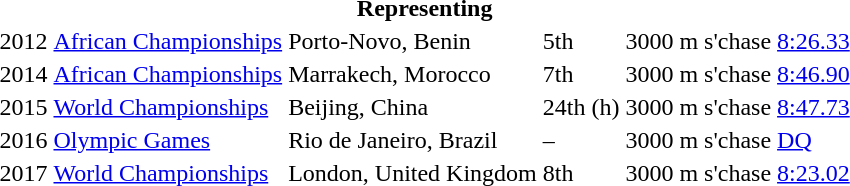<table>
<tr>
<th colspan="6">Representing </th>
</tr>
<tr>
<td>2012</td>
<td><a href='#'>African Championships</a></td>
<td>Porto-Novo, Benin</td>
<td>5th</td>
<td>3000 m s'chase</td>
<td><a href='#'>8:26.33</a></td>
</tr>
<tr>
<td>2014</td>
<td><a href='#'>African Championships</a></td>
<td>Marrakech, Morocco</td>
<td>7th</td>
<td>3000 m s'chase</td>
<td><a href='#'>8:46.90</a></td>
</tr>
<tr>
<td>2015</td>
<td><a href='#'>World Championships</a></td>
<td>Beijing, China</td>
<td>24th (h)</td>
<td>3000 m s'chase</td>
<td><a href='#'>8:47.73</a></td>
</tr>
<tr>
<td>2016</td>
<td><a href='#'>Olympic Games</a></td>
<td>Rio de Janeiro, Brazil</td>
<td>–</td>
<td>3000 m s'chase</td>
<td><a href='#'>DQ</a></td>
</tr>
<tr>
<td>2017</td>
<td><a href='#'>World Championships</a></td>
<td>London, United Kingdom</td>
<td>8th</td>
<td>3000 m s'chase</td>
<td><a href='#'>8:23.02</a></td>
</tr>
</table>
